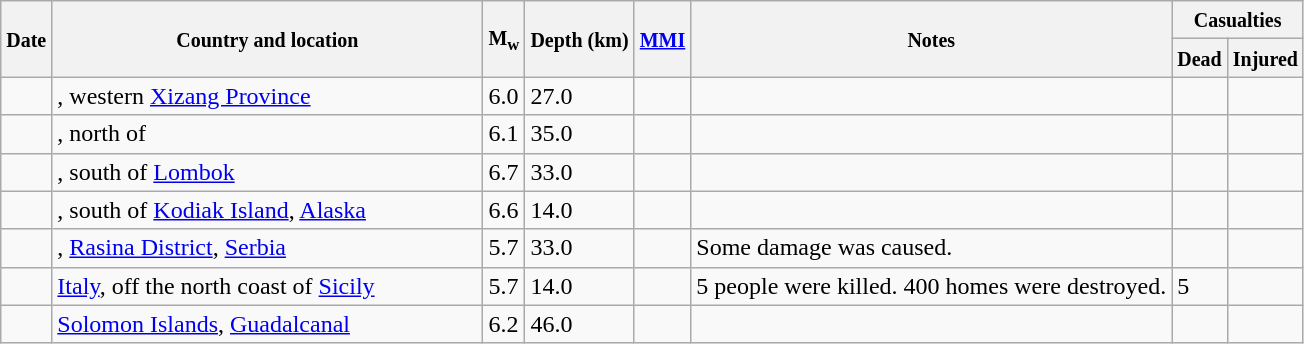<table class="wikitable sortable sort-under" style="border:1px black; margin-left:1em;">
<tr>
<th rowspan="2"><small>Date</small></th>
<th rowspan="2" style="width: 280px"><small>Country and location</small></th>
<th rowspan="2"><small>M<sub>w</sub></small></th>
<th rowspan="2"><small>Depth (km)</small></th>
<th rowspan="2"><small><a href='#'>MMI</a></small></th>
<th rowspan="2" class="unsortable"><small>Notes</small></th>
<th colspan="2"><small>Casualties</small></th>
</tr>
<tr>
<th><small>Dead</small></th>
<th><small>Injured</small></th>
</tr>
<tr>
<td></td>
<td>, western <a href='#'>Xizang Province</a></td>
<td>6.0</td>
<td>27.0</td>
<td></td>
<td></td>
<td></td>
<td></td>
</tr>
<tr>
<td></td>
<td>, north of</td>
<td>6.1</td>
<td>35.0</td>
<td></td>
<td></td>
<td></td>
<td></td>
</tr>
<tr>
<td></td>
<td>, south of <a href='#'>Lombok</a></td>
<td>6.7</td>
<td>33.0</td>
<td></td>
<td></td>
<td></td>
<td></td>
</tr>
<tr>
<td></td>
<td>, south of <a href='#'>Kodiak Island</a>, <a href='#'>Alaska</a></td>
<td>6.6</td>
<td>14.0</td>
<td></td>
<td></td>
<td></td>
<td></td>
</tr>
<tr>
<td></td>
<td>, <a href='#'>Rasina District</a>, <a href='#'>Serbia</a></td>
<td>5.7</td>
<td>33.0</td>
<td></td>
<td>Some damage was caused.</td>
<td></td>
<td></td>
</tr>
<tr>
<td></td>
<td> <a href='#'>Italy</a>, off the north coast of <a href='#'>Sicily</a></td>
<td>5.7</td>
<td>14.0</td>
<td></td>
<td>5 people were killed. 400 homes were destroyed.</td>
<td>5</td>
<td></td>
</tr>
<tr>
<td></td>
<td> <a href='#'>Solomon Islands</a>, <a href='#'>Guadalcanal</a></td>
<td>6.2</td>
<td>46.0</td>
<td></td>
<td></td>
<td></td>
<td></td>
</tr>
</table>
